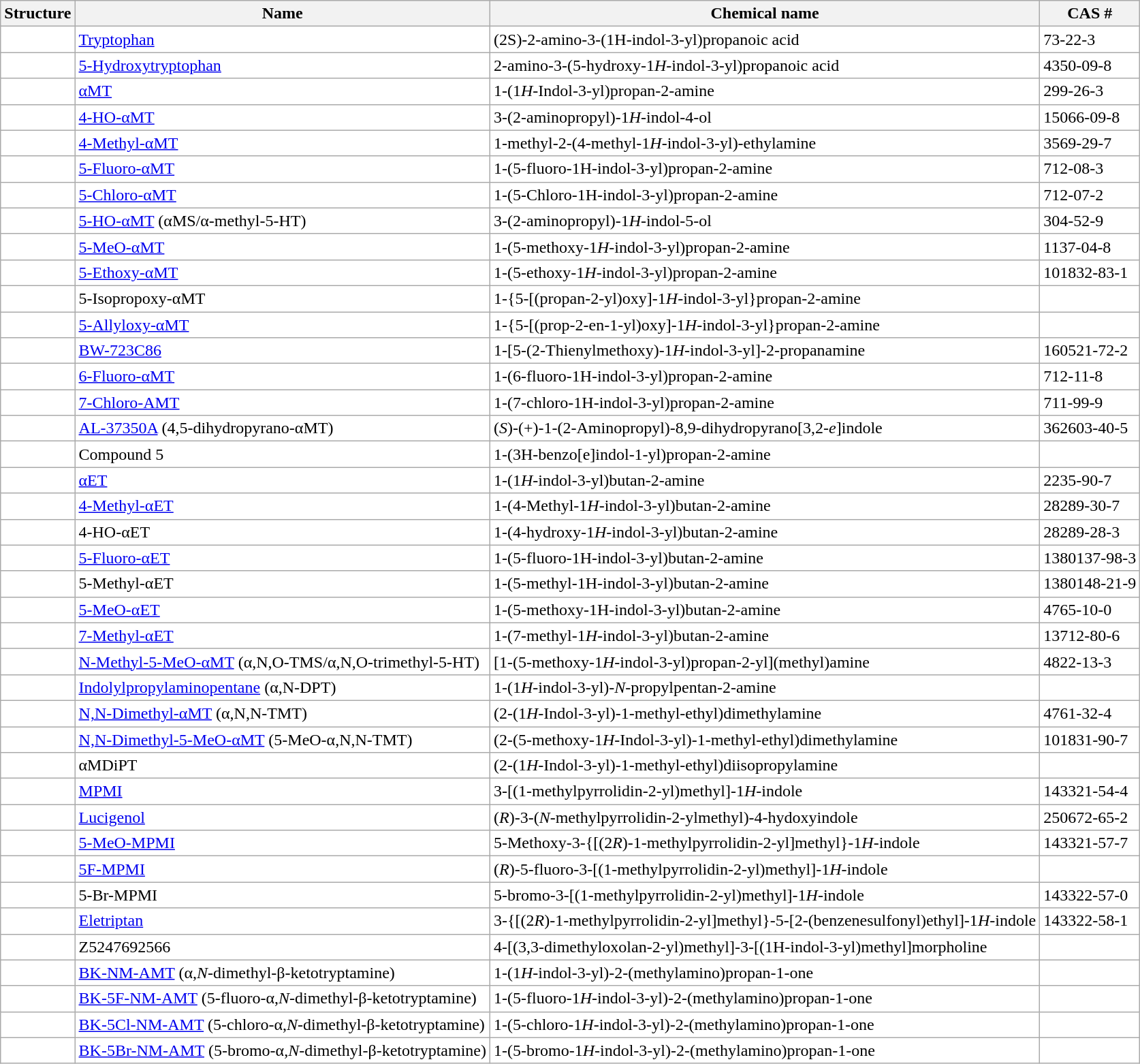<table class="wikitable sticky-header" style="background: #FFFFFF">
<tr>
<th>Structure</th>
<th>Name</th>
<th>Chemical name</th>
<th>CAS #</th>
</tr>
<tr>
<td></td>
<td><a href='#'>Tryptophan</a></td>
<td>(2S)-2-amino-3-(1H-indol-3-yl)propanoic acid</td>
<td>73-22-3</td>
</tr>
<tr>
<td></td>
<td><a href='#'>5-Hydroxytryptophan</a></td>
<td>2-amino-3-(5-hydroxy-1<em>H</em>-indol-3-yl)propanoic acid</td>
<td>4350-09-8</td>
</tr>
<tr>
<td></td>
<td><a href='#'>αMT</a></td>
<td>1-(1<em>H</em>-Indol-3-yl)propan-2-amine</td>
<td>299-26-3</td>
</tr>
<tr>
<td></td>
<td><a href='#'>4-HO-αMT</a></td>
<td>3-(2-aminopropyl)-1<em>H</em>-indol-4-ol</td>
<td>15066-09-8</td>
</tr>
<tr>
<td></td>
<td><a href='#'>4-Methyl-αMT</a></td>
<td>1-methyl-2-(4-methyl-1<em>H</em>-indol-3-yl)-ethylamine</td>
<td>3569-29-7</td>
</tr>
<tr>
<td></td>
<td><a href='#'>5-Fluoro-αMT</a></td>
<td>1-(5-fluoro-1H-indol-3-yl)propan-2-amine</td>
<td>712-08-3</td>
</tr>
<tr>
<td></td>
<td><a href='#'>5-Chloro-αMT</a></td>
<td>1-(5-Chloro-1H-indol-3-yl)propan-2-amine</td>
<td>712-07-2</td>
</tr>
<tr>
<td></td>
<td><a href='#'>5-HO-αMT</a> (αMS/α-methyl-5-HT)</td>
<td>3-(2-aminopropyl)-1<em>H</em>-indol-5-ol</td>
<td>304-52-9</td>
</tr>
<tr>
<td></td>
<td><a href='#'>5-MeO-αMT</a></td>
<td>1-(5-methoxy-1<em>H</em>-indol-3-yl)propan-2-amine</td>
<td>1137-04-8</td>
</tr>
<tr>
<td></td>
<td><a href='#'>5-Ethoxy-αMT</a></td>
<td>1-(5-ethoxy-1<em>H</em>-indol-3-yl)propan-2-amine</td>
<td>101832-83-1</td>
</tr>
<tr>
<td></td>
<td>5-Isopropoxy-αMT</td>
<td>1-{5-[(propan-2-yl)oxy]-1<em>H</em>-indol-3-yl}propan-2-amine</td>
<td></td>
</tr>
<tr>
<td></td>
<td><a href='#'>5-Allyloxy-αMT</a></td>
<td>1-{5-[(prop-2-en-1-yl)oxy]-1<em>H</em>-indol-3-yl}propan-2-amine</td>
<td></td>
</tr>
<tr>
<td></td>
<td><a href='#'>BW-723C86</a></td>
<td>1-[5-(2-Thienylmethoxy)-1<em>H</em>-indol-3-yl]-2-propanamine</td>
<td>160521-72-2</td>
</tr>
<tr>
<td></td>
<td><a href='#'>6-Fluoro-αMT</a></td>
<td>1-(6-fluoro-1H-indol-3-yl)propan-2-amine</td>
<td>712-11-8</td>
</tr>
<tr>
<td></td>
<td><a href='#'>7-Chloro-AMT</a></td>
<td>1-(7-chloro-1H-indol-3-yl)propan-2-amine</td>
<td>711-99-9</td>
</tr>
<tr>
<td></td>
<td><a href='#'>AL-37350A</a> (4,5-dihydropyrano-αMT)</td>
<td>(<em>S</em>)-(+)-1-(2-Aminopropyl)-8,9-dihydropyrano[3,2-<em>e</em>]indole</td>
<td>362603-40-5</td>
</tr>
<tr>
<td></td>
<td>Compound 5 </td>
<td>1-(3H-benzo[e]indol-1-yl)propan-2-amine</td>
<td></td>
</tr>
<tr>
<td></td>
<td><a href='#'>αET</a></td>
<td>1-(1<em>H</em>-indol-3-yl)butan-2-amine</td>
<td>2235-90-7</td>
</tr>
<tr>
<td></td>
<td><a href='#'>4-Methyl-αET</a></td>
<td>1-(4-Methyl-1<em>H</em>-indol-3-yl)butan-2-amine</td>
<td>28289-30-7</td>
</tr>
<tr>
<td></td>
<td>4-HO-αET</td>
<td>1-(4-hydroxy-1<em>H</em>-indol-3-yl)butan-2-amine</td>
<td>28289-28-3</td>
</tr>
<tr>
<td></td>
<td><a href='#'>5-Fluoro-αET</a></td>
<td>1-(5-fluoro-1H-indol-3-yl)butan-2-amine</td>
<td>1380137-98-3</td>
</tr>
<tr>
<td></td>
<td>5-Methyl-αET</td>
<td>1-(5-methyl-1H-indol-3-yl)butan-2-amine</td>
<td>1380148-21-9</td>
</tr>
<tr>
<td></td>
<td><a href='#'>5-MeO-αET</a></td>
<td>1-(5-methoxy-1H-indol-3-yl)butan-2-amine</td>
<td>4765-10-0</td>
</tr>
<tr>
<td></td>
<td><a href='#'>7-Methyl-αET</a></td>
<td>1-(7-methyl-1<em>H</em>-indol-3-yl)butan-2-amine</td>
<td>13712-80-6</td>
</tr>
<tr>
<td></td>
<td><a href='#'>N-Methyl-5-MeO-αMT</a> (α,N,O-TMS/α,N,O-trimethyl-5-HT)</td>
<td>[1-(5-methoxy-1<em>H</em>-indol-3-yl)propan-2-yl](methyl)amine</td>
<td>4822-13-3</td>
</tr>
<tr>
<td></td>
<td><a href='#'>Indolylpropylaminopentane</a> (α,N-DPT)</td>
<td>1-(1<em>H</em>-indol-3-yl)-<em>N</em>-propylpentan-2-amine</td>
<td></td>
</tr>
<tr>
<td></td>
<td><a href='#'>N,N-Dimethyl-αMT</a> (α,N,N-TMT)</td>
<td>(2-(1<em>H</em>-Indol-3-yl)-1-methyl-ethyl)dimethylamine</td>
<td>4761-32-4</td>
</tr>
<tr>
<td></td>
<td><a href='#'>N,N-Dimethyl-5-MeO-αMT</a> (5-MeO-α,N,N-TMT)</td>
<td>(2-(5-methoxy-1<em>H</em>-Indol-3-yl)-1-methyl-ethyl)dimethylamine</td>
<td>101831-90-7</td>
</tr>
<tr>
<td></td>
<td>αMDiPT</td>
<td>(2-(1<em>H</em>-Indol-3-yl)-1-methyl-ethyl)diisopropylamine</td>
<td></td>
</tr>
<tr>
<td></td>
<td><a href='#'>MPMI</a></td>
<td>3-[(1-methylpyrrolidin-2-yl)methyl]-1<em>H</em>-indole</td>
<td>143321-54-4</td>
</tr>
<tr>
<td></td>
<td><a href='#'>Lucigenol</a></td>
<td>(<em>R</em>)-3-(<em>N</em>-methylpyrrolidin-2-ylmethyl)-4-hydoxyindole</td>
<td>250672-65-2</td>
</tr>
<tr>
<td></td>
<td><a href='#'>5-MeO-MPMI</a></td>
<td>5-Methoxy-3-{[(2<em>R</em>)-1-methylpyrrolidin-2-yl]methyl}-1<em>H</em>-indole</td>
<td>143321-57-7</td>
</tr>
<tr>
<td></td>
<td><a href='#'>5F-MPMI</a></td>
<td>(<em>R</em>)-5-fluoro-3-[(1-methylpyrrolidin-2-yl)methyl]-1<em>H</em>-indole</td>
<td></td>
</tr>
<tr>
<td></td>
<td>5-Br-MPMI</td>
<td>5-bromo-3-[(1-methylpyrrolidin-2-yl)methyl]-1<em>H</em>-indole</td>
<td>143322-57-0</td>
</tr>
<tr>
<td></td>
<td><a href='#'>Eletriptan</a></td>
<td>3-{[(2<em>R</em>)-1-methylpyrrolidin-2-yl]methyl}-5-[2-(benzenesulfonyl)ethyl]-1<em>H</em>-indole</td>
<td>143322-58-1</td>
</tr>
<tr>
<td></td>
<td>Z5247692566</td>
<td>4-[(3,3-dimethyloxolan-2-yl)methyl]-3-[(1H-indol-3-yl)methyl]morpholine</td>
<td></td>
</tr>
<tr>
<td></td>
<td><a href='#'>BK-NM-AMT</a> (α,<em>N</em>-dimethyl-β-ketotryptamine)</td>
<td>1-(1<em>H</em>-indol-3-yl)-2-(methylamino)propan-1-one</td>
<td></td>
</tr>
<tr>
<td></td>
<td><a href='#'>BK-5F-NM-AMT</a> (5-fluoro-α,<em>N</em>-dimethyl-β-ketotryptamine)</td>
<td>1-(5-fluoro-1<em>H</em>-indol-3-yl)-2-(methylamino)propan-1-one</td>
<td></td>
</tr>
<tr>
<td></td>
<td><a href='#'>BK-5Cl-NM-AMT</a> (5-chloro-α,<em>N</em>-dimethyl-β-ketotryptamine)</td>
<td>1-(5-chloro-1<em>H</em>-indol-3-yl)-2-(methylamino)propan-1-one</td>
<td></td>
</tr>
<tr>
<td></td>
<td><a href='#'>BK-5Br-NM-AMT</a> (5-bromo-α,<em>N</em>-dimethyl-β-ketotryptamine)</td>
<td>1-(5-bromo-1<em>H</em>-indol-3-yl)-2-(methylamino)propan-1-one</td>
<td></td>
</tr>
</table>
